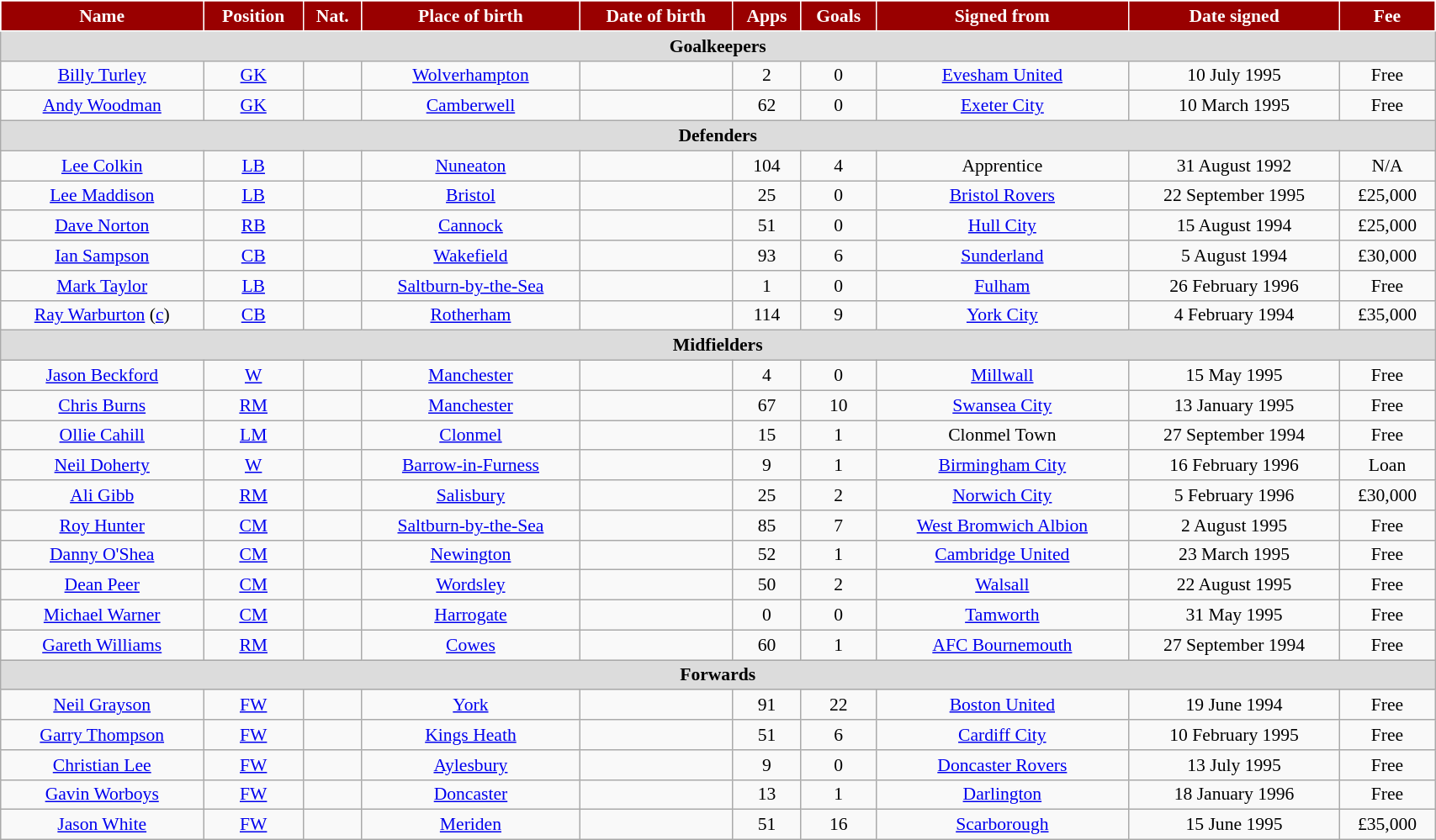<table class="wikitable" style="text-align:center; font-size:90%; width:90%;">
<tr>
<th style="background:#900; color:white; border:1px solid #FFF; text-align:center;">Name</th>
<th style="background:#900; color:white; border:1px solid #FFF; text-align:center;">Position</th>
<th style="background:#900; color:white; border:1px solid #FFF; text-align:center;">Nat.</th>
<th style="background:#900; color:white; border:1px solid #FFF; text-align:center;">Place of birth</th>
<th style="background:#900; color:white; border:1px solid #FFF; text-align:center;">Date of birth</th>
<th style="background:#900; color:white; border:1px solid #FFF; text-align:center;">Apps</th>
<th style="background:#900; color:white; border:1px solid #FFF; text-align:center;">Goals</th>
<th style="background:#900; color:white; border:1px solid #FFF; text-align:center;">Signed from</th>
<th style="background:#900; color:white; border:1px solid #FFF; text-align:center;">Date signed</th>
<th style="background:#900; color:white; border:1px solid #FFF; text-align:center;">Fee</th>
</tr>
<tr>
<th colspan="12" style="background:#dcdcdc; text-align:center;">Goalkeepers</th>
</tr>
<tr>
<td><a href='#'>Billy Turley</a></td>
<td><a href='#'>GK</a></td>
<td></td>
<td><a href='#'>Wolverhampton</a></td>
<td></td>
<td>2</td>
<td>0</td>
<td><a href='#'>Evesham United</a></td>
<td>10 July 1995</td>
<td>Free</td>
</tr>
<tr>
<td><a href='#'>Andy Woodman</a></td>
<td><a href='#'>GK</a></td>
<td></td>
<td><a href='#'>Camberwell</a></td>
<td></td>
<td>62</td>
<td>0</td>
<td><a href='#'>Exeter City</a></td>
<td>10 March 1995</td>
<td>Free</td>
</tr>
<tr>
<th colspan="12" style="background:#dcdcdc; text-align:center;">Defenders</th>
</tr>
<tr>
<td><a href='#'>Lee Colkin</a></td>
<td><a href='#'>LB</a></td>
<td></td>
<td><a href='#'>Nuneaton</a></td>
<td></td>
<td>104</td>
<td>4</td>
<td>Apprentice</td>
<td>31 August 1992</td>
<td>N/A</td>
</tr>
<tr>
<td><a href='#'>Lee Maddison</a></td>
<td><a href='#'>LB</a></td>
<td></td>
<td><a href='#'>Bristol</a></td>
<td></td>
<td>25</td>
<td>0</td>
<td><a href='#'>Bristol Rovers</a></td>
<td>22 September 1995</td>
<td>£25,000</td>
</tr>
<tr>
<td><a href='#'>Dave Norton</a></td>
<td><a href='#'>RB</a></td>
<td></td>
<td><a href='#'>Cannock</a></td>
<td></td>
<td>51</td>
<td>0</td>
<td><a href='#'>Hull City</a></td>
<td>15 August 1994</td>
<td>£25,000</td>
</tr>
<tr>
<td><a href='#'>Ian Sampson</a></td>
<td><a href='#'>CB</a></td>
<td></td>
<td><a href='#'>Wakefield</a></td>
<td></td>
<td>93</td>
<td>6</td>
<td><a href='#'>Sunderland</a></td>
<td>5 August 1994</td>
<td>£30,000</td>
</tr>
<tr>
<td><a href='#'>Mark Taylor</a></td>
<td><a href='#'>LB</a></td>
<td></td>
<td><a href='#'>Saltburn-by-the-Sea</a></td>
<td></td>
<td>1</td>
<td>0</td>
<td><a href='#'>Fulham</a></td>
<td>26 February 1996</td>
<td>Free</td>
</tr>
<tr>
<td><a href='#'>Ray Warburton</a> (<a href='#'>c</a>)</td>
<td><a href='#'>CB</a></td>
<td></td>
<td><a href='#'>Rotherham</a></td>
<td></td>
<td>114</td>
<td>9</td>
<td><a href='#'>York City</a></td>
<td>4 February 1994</td>
<td>£35,000</td>
</tr>
<tr>
<th colspan="12" style="background:#dcdcdc; text-align:center;">Midfielders</th>
</tr>
<tr>
<td><a href='#'>Jason Beckford</a></td>
<td><a href='#'>W</a></td>
<td></td>
<td><a href='#'>Manchester</a></td>
<td></td>
<td>4</td>
<td>0</td>
<td><a href='#'>Millwall</a></td>
<td>15 May 1995</td>
<td>Free</td>
</tr>
<tr>
<td><a href='#'>Chris Burns</a></td>
<td><a href='#'>RM</a></td>
<td></td>
<td><a href='#'>Manchester</a></td>
<td></td>
<td>67</td>
<td>10</td>
<td><a href='#'>Swansea City</a></td>
<td>13 January 1995</td>
<td>Free</td>
</tr>
<tr>
<td><a href='#'>Ollie Cahill</a></td>
<td><a href='#'>LM</a></td>
<td></td>
<td><a href='#'>Clonmel</a></td>
<td></td>
<td>15</td>
<td>1</td>
<td>Clonmel Town</td>
<td>27 September 1994</td>
<td>Free</td>
</tr>
<tr>
<td><a href='#'>Neil Doherty</a></td>
<td><a href='#'>W</a></td>
<td></td>
<td><a href='#'>Barrow-in-Furness</a></td>
<td></td>
<td>9</td>
<td>1</td>
<td><a href='#'>Birmingham City</a></td>
<td>16 February 1996</td>
<td>Loan</td>
</tr>
<tr>
<td><a href='#'>Ali Gibb</a></td>
<td><a href='#'>RM</a></td>
<td></td>
<td><a href='#'>Salisbury</a></td>
<td></td>
<td>25</td>
<td>2</td>
<td><a href='#'>Norwich City</a></td>
<td>5 February 1996</td>
<td>£30,000</td>
</tr>
<tr>
<td><a href='#'>Roy Hunter</a></td>
<td><a href='#'>CM</a></td>
<td></td>
<td><a href='#'>Saltburn-by-the-Sea</a></td>
<td></td>
<td>85</td>
<td>7</td>
<td><a href='#'>West Bromwich Albion</a></td>
<td>2 August 1995</td>
<td>Free</td>
</tr>
<tr>
<td><a href='#'>Danny O'Shea</a></td>
<td><a href='#'>CM</a></td>
<td></td>
<td><a href='#'>Newington</a></td>
<td></td>
<td>52</td>
<td>1</td>
<td><a href='#'>Cambridge United</a></td>
<td>23 March 1995</td>
<td>Free</td>
</tr>
<tr>
<td><a href='#'>Dean Peer</a></td>
<td><a href='#'>CM</a></td>
<td></td>
<td><a href='#'>Wordsley</a></td>
<td></td>
<td>50</td>
<td>2</td>
<td><a href='#'>Walsall</a></td>
<td>22 August 1995</td>
<td>Free</td>
</tr>
<tr>
<td><a href='#'>Michael Warner</a></td>
<td><a href='#'>CM</a></td>
<td></td>
<td><a href='#'>Harrogate</a></td>
<td></td>
<td>0</td>
<td>0</td>
<td><a href='#'>Tamworth</a></td>
<td>31 May 1995</td>
<td>Free</td>
</tr>
<tr>
<td><a href='#'>Gareth Williams</a></td>
<td><a href='#'>RM</a></td>
<td></td>
<td><a href='#'>Cowes</a></td>
<td></td>
<td>60</td>
<td>1</td>
<td><a href='#'>AFC Bournemouth</a></td>
<td>27 September 1994</td>
<td>Free</td>
</tr>
<tr>
<th colspan="12" style="background:#dcdcdc; text-align:center;">Forwards</th>
</tr>
<tr>
<td><a href='#'>Neil Grayson</a></td>
<td><a href='#'>FW</a></td>
<td></td>
<td><a href='#'>York</a></td>
<td></td>
<td>91</td>
<td>22</td>
<td><a href='#'>Boston United</a></td>
<td>19 June 1994</td>
<td>Free</td>
</tr>
<tr>
<td><a href='#'>Garry Thompson</a></td>
<td><a href='#'>FW</a></td>
<td></td>
<td><a href='#'>Kings Heath</a></td>
<td></td>
<td>51</td>
<td>6</td>
<td><a href='#'>Cardiff City</a></td>
<td>10 February 1995</td>
<td>Free</td>
</tr>
<tr>
<td><a href='#'>Christian Lee</a></td>
<td><a href='#'>FW</a></td>
<td></td>
<td><a href='#'>Aylesbury</a></td>
<td></td>
<td>9</td>
<td>0</td>
<td><a href='#'>Doncaster Rovers</a></td>
<td>13 July 1995</td>
<td>Free</td>
</tr>
<tr>
<td><a href='#'>Gavin Worboys</a></td>
<td><a href='#'>FW</a></td>
<td></td>
<td><a href='#'>Doncaster</a></td>
<td></td>
<td>13</td>
<td>1</td>
<td><a href='#'>Darlington</a></td>
<td>18 January 1996</td>
<td>Free</td>
</tr>
<tr>
<td><a href='#'>Jason White</a></td>
<td><a href='#'>FW</a></td>
<td></td>
<td><a href='#'>Meriden</a></td>
<td></td>
<td>51</td>
<td>16</td>
<td><a href='#'>Scarborough</a></td>
<td>15 June 1995</td>
<td>£35,000</td>
</tr>
</table>
